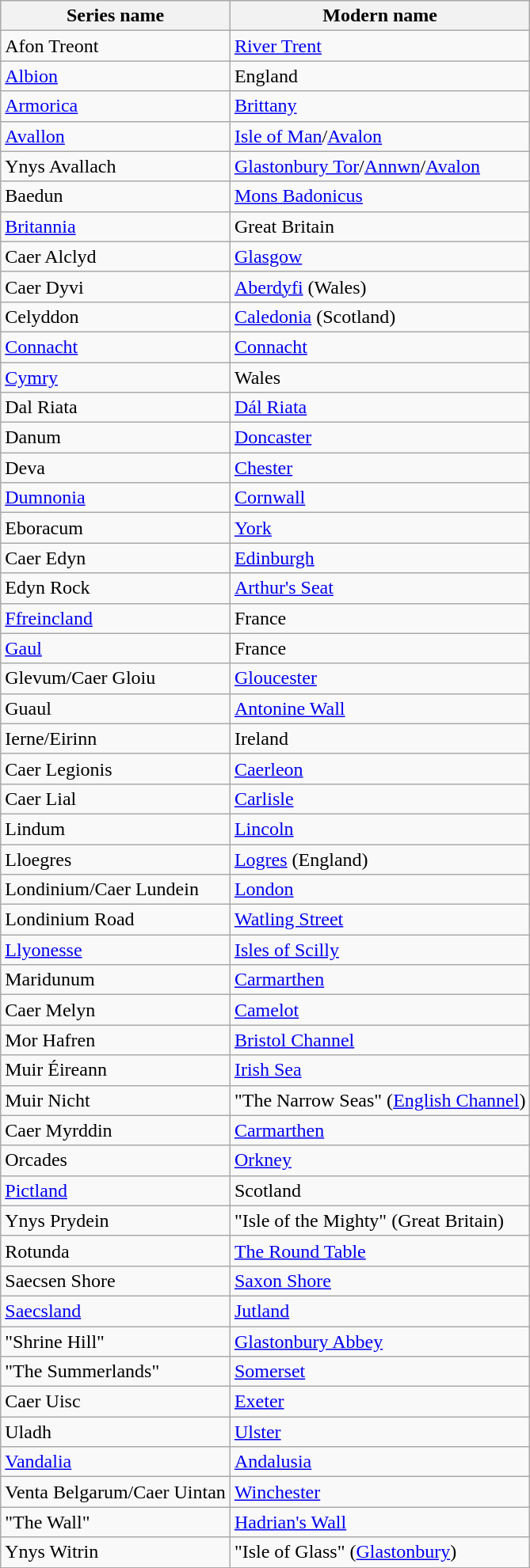<table class="wikitable">
<tr>
<th>Series name</th>
<th>Modern name</th>
</tr>
<tr>
<td>Afon Treont</td>
<td><a href='#'>River Trent</a></td>
</tr>
<tr>
<td><a href='#'>Albion</a></td>
<td>England</td>
</tr>
<tr>
<td><a href='#'>Armorica</a></td>
<td><a href='#'>Brittany</a></td>
</tr>
<tr>
<td><a href='#'>Avallon</a></td>
<td><a href='#'>Isle of Man</a>/<a href='#'>Avalon</a></td>
</tr>
<tr>
<td>Ynys Avallach</td>
<td><a href='#'>Glastonbury Tor</a>/<a href='#'>Annwn</a>/<a href='#'>Avalon</a></td>
</tr>
<tr>
<td>Baedun</td>
<td><a href='#'>Mons Badonicus</a></td>
</tr>
<tr>
<td><a href='#'>Britannia</a></td>
<td>Great Britain</td>
</tr>
<tr>
<td>Caer Alclyd</td>
<td><a href='#'>Glasgow</a></td>
</tr>
<tr>
<td>Caer Dyvi</td>
<td><a href='#'>Aberdyfi</a> (Wales)</td>
</tr>
<tr>
<td>Celyddon</td>
<td><a href='#'>Caledonia</a> (Scotland)</td>
</tr>
<tr>
<td><a href='#'>Connacht</a></td>
<td><a href='#'>Connacht</a></td>
</tr>
<tr>
<td><a href='#'>Cymry</a></td>
<td>Wales</td>
</tr>
<tr>
<td>Dal Riata</td>
<td><a href='#'>Dál Riata</a></td>
</tr>
<tr>
<td>Danum</td>
<td><a href='#'>Doncaster</a></td>
</tr>
<tr>
<td>Deva</td>
<td><a href='#'>Chester</a></td>
</tr>
<tr>
<td><a href='#'>Dumnonia</a></td>
<td><a href='#'>Cornwall</a></td>
</tr>
<tr>
<td>Eboracum</td>
<td><a href='#'>York</a></td>
</tr>
<tr>
<td>Caer Edyn</td>
<td><a href='#'>Edinburgh</a></td>
</tr>
<tr>
<td>Edyn Rock</td>
<td><a href='#'>Arthur's Seat</a></td>
</tr>
<tr>
<td><a href='#'>Ffreincland</a></td>
<td>France</td>
</tr>
<tr>
<td><a href='#'>Gaul</a></td>
<td>France</td>
</tr>
<tr>
<td>Glevum/Caer Gloiu</td>
<td><a href='#'>Gloucester</a></td>
</tr>
<tr>
<td>Guaul</td>
<td><a href='#'>Antonine Wall</a></td>
</tr>
<tr>
<td>Ierne/Eirinn</td>
<td>Ireland</td>
</tr>
<tr>
<td>Caer Legionis</td>
<td><a href='#'>Caerleon</a></td>
</tr>
<tr>
<td>Caer Lial</td>
<td><a href='#'>Carlisle</a></td>
</tr>
<tr>
<td>Lindum</td>
<td><a href='#'>Lincoln</a></td>
</tr>
<tr>
<td>Lloegres</td>
<td><a href='#'>Logres</a> (England)</td>
</tr>
<tr>
<td>Londinium/Caer Lundein</td>
<td><a href='#'>London</a></td>
</tr>
<tr>
<td>Londinium Road</td>
<td><a href='#'>Watling Street</a></td>
</tr>
<tr>
<td><a href='#'>Llyonesse</a></td>
<td><a href='#'>Isles of Scilly</a></td>
</tr>
<tr>
<td>Maridunum</td>
<td><a href='#'>Carmarthen</a></td>
</tr>
<tr>
<td>Caer Melyn</td>
<td><a href='#'>Camelot</a></td>
</tr>
<tr>
<td>Mor Hafren</td>
<td><a href='#'>Bristol Channel</a></td>
</tr>
<tr>
<td>Muir Éireann</td>
<td><a href='#'>Irish Sea</a></td>
</tr>
<tr>
<td>Muir Nicht</td>
<td>"The Narrow Seas" (<a href='#'>English Channel</a>)</td>
</tr>
<tr>
<td>Caer Myrddin</td>
<td><a href='#'>Carmarthen</a></td>
</tr>
<tr>
<td>Orcades</td>
<td><a href='#'>Orkney</a></td>
</tr>
<tr>
<td><a href='#'>Pictland</a></td>
<td>Scotland</td>
</tr>
<tr>
<td>Ynys Prydein</td>
<td>"Isle of the Mighty" (Great Britain)</td>
</tr>
<tr>
<td>Rotunda</td>
<td><a href='#'>The Round Table</a></td>
</tr>
<tr>
<td>Saecsen Shore</td>
<td><a href='#'>Saxon Shore</a></td>
</tr>
<tr>
<td><a href='#'>Saecsland</a></td>
<td><a href='#'>Jutland</a></td>
</tr>
<tr>
<td>"Shrine Hill"</td>
<td><a href='#'>Glastonbury Abbey</a></td>
</tr>
<tr>
<td>"The Summerlands"</td>
<td><a href='#'>Somerset</a></td>
</tr>
<tr>
<td>Caer Uisc</td>
<td><a href='#'>Exeter</a></td>
</tr>
<tr>
<td>Uladh</td>
<td><a href='#'>Ulster</a></td>
</tr>
<tr>
<td><a href='#'>Vandalia</a></td>
<td><a href='#'>Andalusia</a></td>
</tr>
<tr>
<td>Venta Belgarum/Caer Uintan</td>
<td><a href='#'>Winchester</a></td>
</tr>
<tr>
<td>"The Wall"</td>
<td><a href='#'>Hadrian's Wall</a></td>
</tr>
<tr>
<td>Ynys Witrin</td>
<td>"Isle of Glass" (<a href='#'>Glastonbury</a>)</td>
</tr>
</table>
